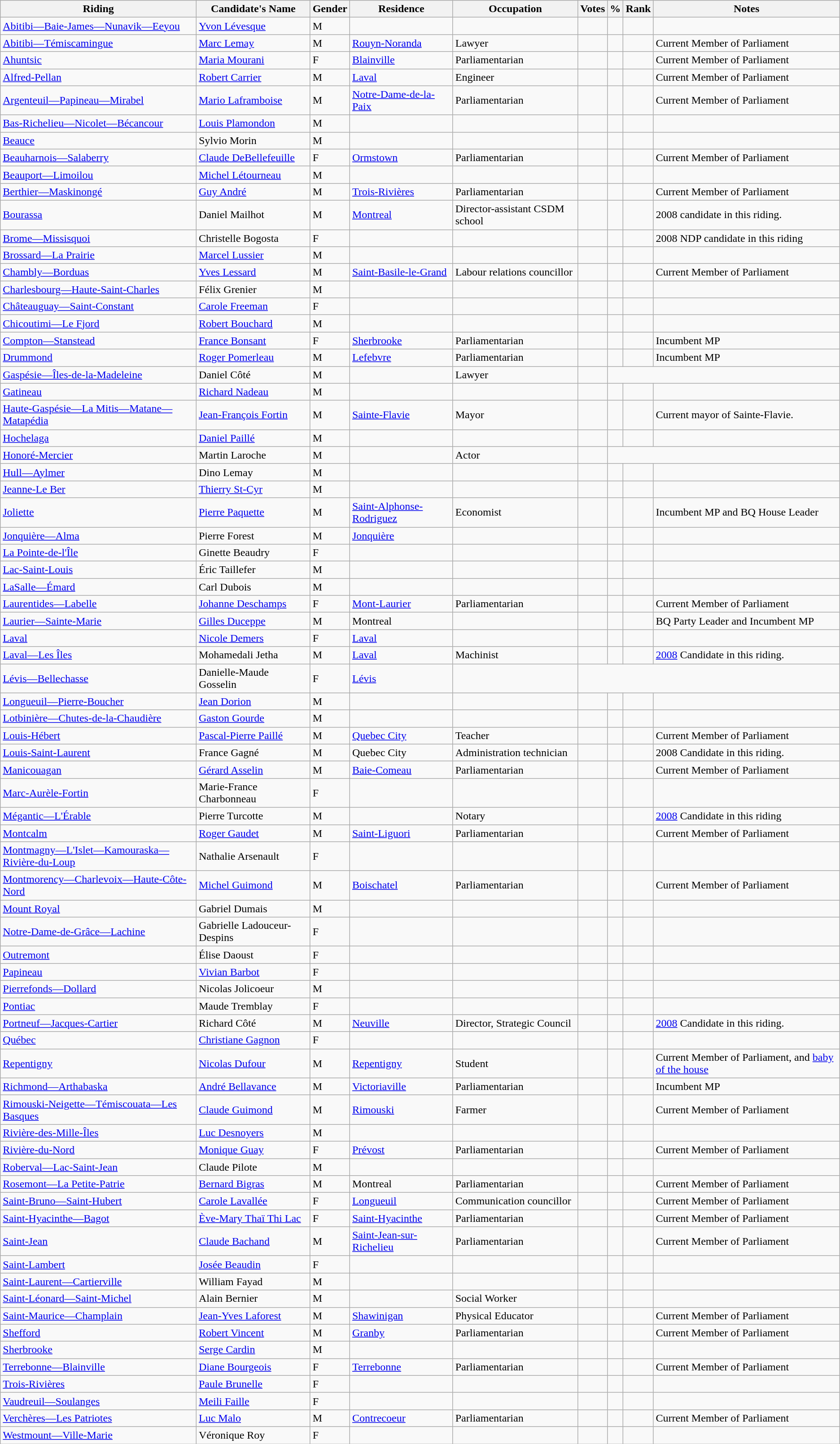<table class="wikitable sortable">
<tr>
<th>Riding<br></th>
<th>Candidate's Name</th>
<th>Gender</th>
<th>Residence</th>
<th>Occupation</th>
<th>Votes</th>
<th>%</th>
<th>Rank</th>
<th>Notes</th>
</tr>
<tr>
<td><a href='#'>Abitibi—Baie-James—Nunavik—Eeyou</a></td>
<td><a href='#'>Yvon Lévesque</a></td>
<td>M</td>
<td></td>
<td></td>
<td></td>
<td></td>
<td></td>
<td></td>
</tr>
<tr>
<td><a href='#'>Abitibi—Témiscamingue</a></td>
<td><a href='#'>Marc Lemay</a></td>
<td>M</td>
<td><a href='#'>Rouyn-Noranda</a></td>
<td>Lawyer</td>
<td></td>
<td></td>
<td></td>
<td>Current Member of Parliament</td>
</tr>
<tr>
<td><a href='#'>Ahuntsic</a></td>
<td><a href='#'>Maria Mourani</a></td>
<td>F</td>
<td><a href='#'>Blainville</a></td>
<td>Parliamentarian</td>
<td></td>
<td></td>
<td></td>
<td>Current Member of Parliament</td>
</tr>
<tr>
<td><a href='#'>Alfred-Pellan</a></td>
<td><a href='#'>Robert Carrier</a></td>
<td>M</td>
<td><a href='#'>Laval</a></td>
<td>Engineer</td>
<td></td>
<td></td>
<td></td>
<td>Current Member of Parliament</td>
</tr>
<tr>
<td><a href='#'>Argenteuil—Papineau—Mirabel</a></td>
<td><a href='#'>Mario Laframboise</a></td>
<td>M</td>
<td><a href='#'>Notre-Dame-de-la-Paix</a></td>
<td>Parliamentarian</td>
<td></td>
<td></td>
<td></td>
<td>Current Member of Parliament</td>
</tr>
<tr>
<td><a href='#'>Bas-Richelieu—Nicolet—Bécancour</a></td>
<td><a href='#'>Louis Plamondon</a></td>
<td>M</td>
<td></td>
<td></td>
<td></td>
<td></td>
<td></td>
<td></td>
</tr>
<tr>
<td><a href='#'>Beauce</a></td>
<td>Sylvio Morin</td>
<td>M</td>
<td></td>
<td></td>
<td></td>
<td></td>
<td></td>
<td></td>
</tr>
<tr>
<td><a href='#'>Beauharnois—Salaberry</a></td>
<td><a href='#'>Claude DeBellefeuille</a></td>
<td>F</td>
<td><a href='#'>Ormstown</a></td>
<td>Parliamentarian</td>
<td></td>
<td></td>
<td></td>
<td>Current Member of Parliament</td>
</tr>
<tr>
<td><a href='#'>Beauport—Limoilou</a></td>
<td><a href='#'>Michel Létourneau</a></td>
<td>M</td>
<td></td>
<td></td>
<td></td>
<td></td>
<td></td>
<td></td>
</tr>
<tr>
<td><a href='#'>Berthier—Maskinongé</a></td>
<td><a href='#'>Guy André</a></td>
<td>M</td>
<td><a href='#'>Trois-Rivières</a></td>
<td>Parliamentarian</td>
<td></td>
<td></td>
<td></td>
<td>Current Member of Parliament</td>
</tr>
<tr>
<td><a href='#'>Bourassa</a></td>
<td>Daniel Mailhot</td>
<td>M</td>
<td><a href='#'>Montreal</a></td>
<td>Director-assistant CSDM school</td>
<td></td>
<td></td>
<td></td>
<td>2008 candidate in this riding.</td>
</tr>
<tr>
<td><a href='#'>Brome—Missisquoi</a></td>
<td>Christelle Bogosta</td>
<td>F</td>
<td></td>
<td></td>
<td></td>
<td></td>
<td></td>
<td>2008 NDP candidate in this riding</td>
</tr>
<tr>
<td><a href='#'>Brossard—La Prairie</a></td>
<td><a href='#'>Marcel Lussier</a></td>
<td>M</td>
<td></td>
<td></td>
<td></td>
<td></td>
<td></td>
<td></td>
</tr>
<tr>
<td><a href='#'>Chambly—Borduas</a></td>
<td><a href='#'>Yves Lessard</a></td>
<td>M</td>
<td><a href='#'>Saint-Basile-le-Grand</a></td>
<td>Labour relations councillor</td>
<td></td>
<td></td>
<td></td>
<td>Current Member of Parliament</td>
</tr>
<tr>
<td><a href='#'>Charlesbourg—Haute-Saint-Charles</a></td>
<td>Félix Grenier</td>
<td>M</td>
<td></td>
<td></td>
<td></td>
<td></td>
<td></td>
<td></td>
</tr>
<tr>
<td><a href='#'>Châteauguay—Saint-Constant</a></td>
<td><a href='#'>Carole Freeman</a></td>
<td>F</td>
<td></td>
<td></td>
<td></td>
<td></td>
<td></td>
<td></td>
</tr>
<tr>
<td><a href='#'>Chicoutimi—Le Fjord</a></td>
<td><a href='#'>Robert Bouchard</a></td>
<td>M</td>
<td></td>
<td></td>
<td></td>
<td></td>
<td></td>
<td></td>
</tr>
<tr>
<td><a href='#'>Compton—Stanstead</a></td>
<td><a href='#'>France Bonsant</a></td>
<td>F</td>
<td><a href='#'>Sherbrooke</a></td>
<td>Parliamentarian</td>
<td></td>
<td></td>
<td></td>
<td>Incumbent MP </td>
</tr>
<tr>
<td><a href='#'>Drummond</a></td>
<td><a href='#'>Roger Pomerleau</a></td>
<td>M</td>
<td><a href='#'>Lefebvre</a></td>
<td>Parliamentarian</td>
<td></td>
<td></td>
<td></td>
<td>Incumbent MP</td>
</tr>
<tr>
<td><a href='#'>Gaspésie—Îles-de-la-Madeleine</a></td>
<td>Daniel Côté</td>
<td>M</td>
<td></td>
<td>Lawyer</td>
<td></td>
</tr>
<tr>
<td><a href='#'>Gatineau</a></td>
<td><a href='#'>Richard Nadeau</a></td>
<td>M</td>
<td></td>
<td></td>
<td></td>
<td></td>
<td></td>
<td></td>
</tr>
<tr>
<td><a href='#'>Haute-Gaspésie—La Mitis—Matane—Matapédia</a></td>
<td><a href='#'>Jean-François Fortin</a></td>
<td>M</td>
<td><a href='#'>Sainte-Flavie</a></td>
<td>Mayor</td>
<td></td>
<td></td>
<td></td>
<td>Current mayor of Sainte-Flavie.</td>
</tr>
<tr>
<td><a href='#'>Hochelaga</a></td>
<td><a href='#'>Daniel Paillé</a></td>
<td>M</td>
<td></td>
<td></td>
<td></td>
<td></td>
<td></td>
<td></td>
</tr>
<tr>
<td><a href='#'>Honoré-Mercier</a></td>
<td>Martin Laroche</td>
<td>M</td>
<td></td>
<td>Actor</td>
<td></td>
</tr>
<tr>
<td><a href='#'>Hull—Aylmer</a></td>
<td>Dino Lemay</td>
<td>M</td>
<td></td>
<td></td>
<td></td>
<td></td>
<td></td>
<td></td>
</tr>
<tr>
<td><a href='#'>Jeanne-Le Ber</a></td>
<td><a href='#'>Thierry St-Cyr</a></td>
<td>M</td>
<td></td>
<td></td>
<td></td>
<td></td>
<td></td>
<td></td>
</tr>
<tr>
<td><a href='#'>Joliette</a></td>
<td><a href='#'>Pierre Paquette</a></td>
<td>M</td>
<td><a href='#'>Saint-Alphonse-Rodriguez</a></td>
<td>Economist</td>
<td></td>
<td></td>
<td></td>
<td>Incumbent MP and BQ House Leader</td>
</tr>
<tr>
<td><a href='#'>Jonquière—Alma</a></td>
<td>Pierre Forest</td>
<td>M</td>
<td><a href='#'>Jonquière</a></td>
<td></td>
<td></td>
<td></td>
<td></td>
<td></td>
</tr>
<tr>
<td><a href='#'>La Pointe-de-l'Île</a></td>
<td>Ginette Beaudry</td>
<td>F</td>
<td></td>
<td></td>
<td></td>
<td></td>
<td></td>
<td></td>
</tr>
<tr>
<td><a href='#'>Lac-Saint-Louis</a></td>
<td>Éric Taillefer</td>
<td>M</td>
<td></td>
<td></td>
<td></td>
<td></td>
<td></td>
<td></td>
</tr>
<tr>
<td><a href='#'>LaSalle—Émard</a></td>
<td>Carl Dubois</td>
<td>M</td>
<td></td>
<td></td>
<td></td>
<td></td>
<td></td>
<td></td>
</tr>
<tr>
<td><a href='#'>Laurentides—Labelle</a></td>
<td><a href='#'>Johanne Deschamps</a></td>
<td>F</td>
<td><a href='#'>Mont-Laurier</a></td>
<td>Parliamentarian</td>
<td></td>
<td></td>
<td></td>
<td>Current Member of Parliament</td>
</tr>
<tr>
<td><a href='#'>Laurier—Sainte-Marie</a></td>
<td><a href='#'>Gilles Duceppe</a></td>
<td>M</td>
<td>Montreal</td>
<td></td>
<td></td>
<td></td>
<td></td>
<td>BQ Party Leader and Incumbent MP</td>
</tr>
<tr>
<td><a href='#'>Laval</a></td>
<td><a href='#'>Nicole Demers</a></td>
<td>F</td>
<td><a href='#'>Laval</a></td>
<td></td>
<td></td>
<td></td>
<td></td>
<td></td>
</tr>
<tr>
<td><a href='#'>Laval—Les Îles</a></td>
<td>Mohamedali Jetha</td>
<td>M</td>
<td><a href='#'>Laval</a></td>
<td>Machinist</td>
<td></td>
<td></td>
<td></td>
<td><a href='#'>2008</a> Candidate in this riding.</td>
</tr>
<tr>
<td><a href='#'>Lévis—Bellechasse</a></td>
<td>Danielle-Maude Gosselin</td>
<td>F</td>
<td><a href='#'>Lévis</a></td>
<td></td>
</tr>
<tr>
<td><a href='#'>Longueuil—Pierre-Boucher</a></td>
<td><a href='#'>Jean Dorion</a></td>
<td>M</td>
<td></td>
<td></td>
<td></td>
<td></td>
<td></td>
<td></td>
</tr>
<tr>
<td><a href='#'>Lotbinière—Chutes-de-la-Chaudière</a></td>
<td><a href='#'>Gaston Gourde</a></td>
<td>M</td>
<td></td>
<td></td>
<td></td>
<td></td>
<td></td>
<td></td>
</tr>
<tr>
<td><a href='#'>Louis-Hébert</a></td>
<td><a href='#'>Pascal-Pierre Paillé</a></td>
<td>M</td>
<td><a href='#'>Quebec City</a></td>
<td>Teacher</td>
<td></td>
<td></td>
<td></td>
<td>Current Member of Parliament</td>
</tr>
<tr>
<td><a href='#'>Louis-Saint-Laurent</a></td>
<td>France Gagné</td>
<td>M</td>
<td>Quebec City</td>
<td>Administration technician</td>
<td></td>
<td></td>
<td></td>
<td>2008 Candidate in this riding.</td>
</tr>
<tr>
<td><a href='#'>Manicouagan</a></td>
<td><a href='#'>Gérard Asselin</a></td>
<td>M</td>
<td><a href='#'>Baie-Comeau</a></td>
<td>Parliamentarian</td>
<td></td>
<td></td>
<td></td>
<td>Current Member of Parliament</td>
</tr>
<tr>
<td><a href='#'>Marc-Aurèle-Fortin</a></td>
<td>Marie-France Charbonneau</td>
<td>F</td>
<td></td>
<td></td>
<td></td>
<td></td>
<td></td>
<td></td>
</tr>
<tr>
<td><a href='#'>Mégantic—L'Érable</a></td>
<td>Pierre Turcotte</td>
<td>M</td>
<td></td>
<td>Notary</td>
<td></td>
<td></td>
<td></td>
<td><a href='#'>2008</a> Candidate in this riding</td>
</tr>
<tr>
<td><a href='#'>Montcalm</a></td>
<td><a href='#'>Roger Gaudet</a></td>
<td>M</td>
<td><a href='#'>Saint-Liguori</a></td>
<td>Parliamentarian</td>
<td></td>
<td></td>
<td></td>
<td>Current Member of Parliament</td>
</tr>
<tr>
<td><a href='#'>Montmagny—L'Islet—Kamouraska—Rivière-du-Loup</a></td>
<td>Nathalie Arsenault</td>
<td>F</td>
<td></td>
<td></td>
<td></td>
<td></td>
<td></td>
<td></td>
</tr>
<tr>
<td><a href='#'>Montmorency—Charlevoix—Haute-Côte-Nord</a></td>
<td><a href='#'>Michel Guimond</a></td>
<td>M</td>
<td><a href='#'>Boischatel</a></td>
<td>Parliamentarian</td>
<td></td>
<td></td>
<td></td>
<td>Current Member of Parliament</td>
</tr>
<tr>
<td><a href='#'>Mount Royal</a></td>
<td>Gabriel Dumais</td>
<td>M</td>
<td></td>
<td></td>
<td></td>
<td></td>
<td></td>
<td></td>
</tr>
<tr>
<td><a href='#'>Notre-Dame-de-Grâce—Lachine</a></td>
<td>Gabrielle Ladouceur-Despins</td>
<td>F</td>
<td></td>
<td></td>
<td></td>
<td></td>
<td></td>
<td></td>
</tr>
<tr>
<td><a href='#'>Outremont</a></td>
<td>Élise Daoust</td>
<td>F</td>
<td></td>
<td></td>
<td></td>
<td></td>
<td></td>
<td></td>
</tr>
<tr>
<td><a href='#'>Papineau</a></td>
<td><a href='#'>Vivian Barbot</a></td>
<td>F</td>
<td></td>
<td></td>
<td></td>
<td></td>
<td></td>
<td></td>
</tr>
<tr>
<td><a href='#'>Pierrefonds—Dollard</a></td>
<td>Nicolas Jolicoeur</td>
<td>M</td>
<td></td>
<td></td>
<td></td>
<td></td>
<td></td>
<td></td>
</tr>
<tr>
<td><a href='#'>Pontiac</a></td>
<td>Maude Tremblay</td>
<td>F</td>
<td></td>
<td></td>
<td></td>
<td></td>
<td></td>
<td></td>
</tr>
<tr>
<td><a href='#'>Portneuf—Jacques-Cartier</a></td>
<td>Richard Côté</td>
<td>M</td>
<td><a href='#'>Neuville</a></td>
<td>Director, Strategic Council</td>
<td></td>
<td></td>
<td></td>
<td><a href='#'>2008</a> Candidate in this riding.</td>
</tr>
<tr>
<td><a href='#'>Québec</a></td>
<td><a href='#'>Christiane Gagnon</a></td>
<td>F</td>
<td></td>
<td></td>
<td></td>
<td></td>
<td></td>
<td></td>
</tr>
<tr>
<td><a href='#'>Repentigny</a></td>
<td><a href='#'>Nicolas Dufour</a></td>
<td>M</td>
<td><a href='#'>Repentigny</a></td>
<td>Student</td>
<td></td>
<td></td>
<td></td>
<td>Current Member of Parliament, and <a href='#'>baby of the house</a></td>
</tr>
<tr>
<td><a href='#'>Richmond—Arthabaska</a></td>
<td><a href='#'>André Bellavance</a></td>
<td>M</td>
<td><a href='#'>Victoriaville</a></td>
<td>Parliamentarian</td>
<td></td>
<td></td>
<td></td>
<td>Incumbent MP </td>
</tr>
<tr>
<td><a href='#'>Rimouski-Neigette—Témiscouata—Les Basques</a></td>
<td><a href='#'>Claude Guimond</a></td>
<td>M</td>
<td><a href='#'>Rimouski</a></td>
<td>Farmer</td>
<td></td>
<td></td>
<td></td>
<td>Current Member of Parliament</td>
</tr>
<tr>
<td><a href='#'>Rivière-des-Mille-Îles</a></td>
<td><a href='#'>Luc Desnoyers</a></td>
<td>M</td>
<td></td>
<td></td>
<td></td>
<td></td>
<td></td>
<td></td>
</tr>
<tr>
<td><a href='#'>Rivière-du-Nord</a></td>
<td><a href='#'>Monique Guay</a></td>
<td>F</td>
<td><a href='#'>Prévost</a></td>
<td>Parliamentarian</td>
<td></td>
<td></td>
<td></td>
<td>Current Member of Parliament </td>
</tr>
<tr>
<td><a href='#'>Roberval—Lac-Saint-Jean</a></td>
<td>Claude Pilote</td>
<td>M</td>
<td></td>
<td></td>
<td></td>
<td></td>
<td></td>
<td></td>
</tr>
<tr>
<td><a href='#'>Rosemont—La Petite-Patrie</a></td>
<td><a href='#'>Bernard Bigras</a></td>
<td>M</td>
<td>Montreal</td>
<td>Parliamentarian</td>
<td></td>
<td></td>
<td></td>
<td>Current Member of Parliament</td>
</tr>
<tr>
<td><a href='#'>Saint-Bruno—Saint-Hubert</a></td>
<td><a href='#'>Carole Lavallée</a></td>
<td>F</td>
<td><a href='#'>Longueuil</a></td>
<td>Communication councillor</td>
<td></td>
<td></td>
<td></td>
<td>Current Member of Parliament</td>
</tr>
<tr>
<td><a href='#'>Saint-Hyacinthe—Bagot</a></td>
<td><a href='#'>Ève-Mary Thaï Thi Lac</a></td>
<td>F</td>
<td><a href='#'>Saint-Hyacinthe</a></td>
<td>Parliamentarian</td>
<td></td>
<td></td>
<td></td>
<td>Current Member of Parliament</td>
</tr>
<tr>
<td><a href='#'>Saint-Jean</a></td>
<td><a href='#'>Claude Bachand</a></td>
<td>M</td>
<td><a href='#'>Saint-Jean-sur-Richelieu</a></td>
<td>Parliamentarian</td>
<td></td>
<td></td>
<td></td>
<td>Current Member of Parliament</td>
</tr>
<tr>
<td><a href='#'>Saint-Lambert</a></td>
<td><a href='#'>Josée Beaudin</a></td>
<td>F</td>
<td></td>
<td></td>
<td></td>
<td></td>
<td></td>
<td></td>
</tr>
<tr>
<td><a href='#'>Saint-Laurent—Cartierville</a></td>
<td>William Fayad</td>
<td>M</td>
<td></td>
<td></td>
<td></td>
<td></td>
<td></td>
<td></td>
</tr>
<tr>
<td><a href='#'>Saint-Léonard—Saint-Michel</a></td>
<td>Alain Bernier</td>
<td>M</td>
<td></td>
<td>Social Worker</td>
<td></td>
<td></td>
<td></td>
<td></td>
</tr>
<tr>
<td><a href='#'>Saint-Maurice—Champlain</a></td>
<td><a href='#'>Jean-Yves Laforest</a></td>
<td>M</td>
<td><a href='#'>Shawinigan</a></td>
<td>Physical Educator</td>
<td></td>
<td></td>
<td></td>
<td>Current Member of Parliament</td>
</tr>
<tr>
<td><a href='#'>Shefford</a></td>
<td><a href='#'>Robert Vincent</a></td>
<td>M</td>
<td><a href='#'>Granby</a></td>
<td>Parliamentarian</td>
<td></td>
<td></td>
<td></td>
<td>Current Member of Parliament</td>
</tr>
<tr>
<td><a href='#'>Sherbrooke</a></td>
<td><a href='#'>Serge Cardin</a></td>
<td>M</td>
<td></td>
<td></td>
<td></td>
<td></td>
<td></td>
<td></td>
</tr>
<tr>
<td><a href='#'>Terrebonne—Blainville</a></td>
<td><a href='#'>Diane Bourgeois</a></td>
<td>F</td>
<td><a href='#'>Terrebonne</a></td>
<td>Parliamentarian</td>
<td></td>
<td></td>
<td></td>
<td>Current Member of Parliament</td>
</tr>
<tr>
<td><a href='#'>Trois-Rivières</a></td>
<td><a href='#'>Paule Brunelle</a></td>
<td>F</td>
<td></td>
<td></td>
<td></td>
<td></td>
<td></td>
<td></td>
</tr>
<tr>
<td><a href='#'>Vaudreuil—Soulanges</a></td>
<td><a href='#'>Meili Faille</a></td>
<td>F</td>
<td></td>
<td></td>
<td></td>
<td></td>
<td></td>
<td></td>
</tr>
<tr>
<td><a href='#'>Verchères—Les Patriotes</a></td>
<td><a href='#'>Luc Malo</a></td>
<td>M</td>
<td><a href='#'>Contrecoeur</a></td>
<td>Parliamentarian</td>
<td></td>
<td></td>
<td></td>
<td>Current Member of Parliament</td>
</tr>
<tr>
<td><a href='#'>Westmount—Ville-Marie</a></td>
<td>Véronique Roy</td>
<td>F</td>
<td></td>
<td></td>
<td></td>
<td></td>
<td></td>
<td></td>
</tr>
</table>
